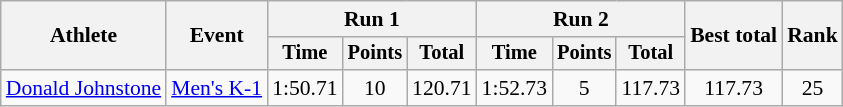<table class="wikitable" style="font-size:90%;text-align:center;">
<tr>
<th rowspan=2>Athlete</th>
<th rowspan=2>Event</th>
<th colspan=3>Run 1</th>
<th colspan=3>Run 2</th>
<th rowspan=2>Best total</th>
<th rowspan=2>Rank</th>
</tr>
<tr style="font-size:95%">
<th>Time</th>
<th>Points</th>
<th>Total</th>
<th>Time</th>
<th>Points</th>
<th>Total</th>
</tr>
<tr>
<td align=left><a href='#'>Donald Johnstone</a></td>
<td align=left><a href='#'>Men's K-1</a></td>
<td>1:50.71</td>
<td>10</td>
<td>120.71</td>
<td>1:52.73</td>
<td>5</td>
<td>117.73</td>
<td>117.73</td>
<td>25</td>
</tr>
</table>
